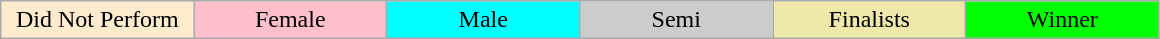<table class="wikitable" style="text-align:center;">
<tr>
<td style="background:#FFEBCD;" width="15%">Did Not Perform</td>
<td style="background:pink;" width="15%">Female</td>
<td style="background:cyan;" width="15%">Male</td>
<td style="background:#CCCCCC;" width="15%">Semi</td>
<td style="background:palegoldenrod;" width="15%">Finalists</td>
<td style="background:lime;" width="15%">Winner</td>
</tr>
</table>
